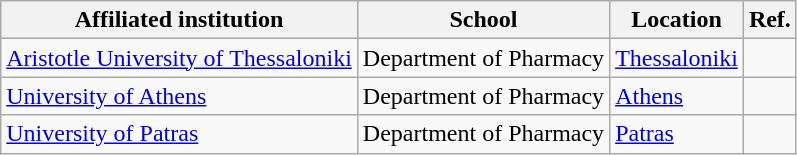<table class="wikitable sortable">
<tr>
<th>Affiliated institution</th>
<th>School</th>
<th>Location</th>
<th>Ref.</th>
</tr>
<tr>
<td><a href='#'>Aristotle University of Thessaloniki</a></td>
<td>Department of Pharmacy</td>
<td><a href='#'>Thessaloniki</a></td>
<td></td>
</tr>
<tr>
<td><a href='#'>University of Athens</a></td>
<td>Department of Pharmacy</td>
<td><a href='#'>Athens</a></td>
<td></td>
</tr>
<tr>
<td><a href='#'>University of Patras</a></td>
<td>Department of Pharmacy</td>
<td><a href='#'>Patras</a></td>
<td></td>
</tr>
</table>
